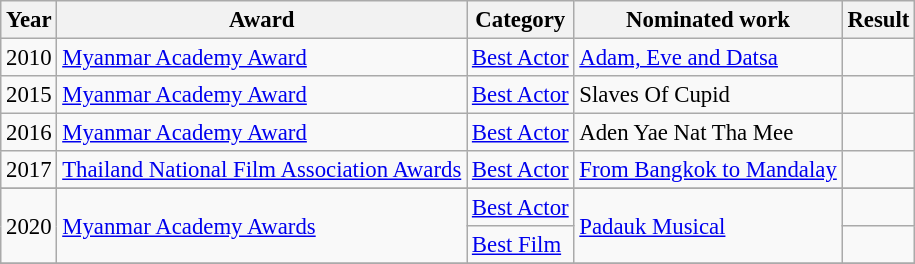<table class="wikitable" style="font-size: 95%">
<tr>
<th>Year</th>
<th>Award</th>
<th>Category</th>
<th>Nominated work</th>
<th>Result</th>
</tr>
<tr>
<td>2010</td>
<td><a href='#'>Myanmar Academy Award</a></td>
<td><a href='#'>Best Actor</a></td>
<td><a href='#'>Adam, Eve and Datsa</a></td>
<td></td>
</tr>
<tr>
<td>2015</td>
<td><a href='#'>Myanmar Academy Award</a></td>
<td><a href='#'>Best Actor</a></td>
<td>Slaves Of Cupid</td>
<td></td>
</tr>
<tr>
<td>2016</td>
<td><a href='#'>Myanmar Academy Award</a></td>
<td><a href='#'>Best Actor</a></td>
<td>Aden Yae Nat Tha Mee</td>
<td></td>
</tr>
<tr>
<td>2017</td>
<td><a href='#'>Thailand National Film Association Awards</a></td>
<td><a href='#'>Best Actor</a></td>
<td><a href='#'>From Bangkok to Mandalay</a></td>
<td></td>
</tr>
<tr>
</tr>
<tr>
<td rowspan="2"valign="center">2020</td>
<td rowspan="2"valign="center"><a href='#'>Myanmar Academy Awards</a></td>
<td><a href='#'>Best Actor</a></td>
<td rowspan="2"valign="center"><a href='#'>Padauk Musical</a></td>
<td></td>
</tr>
<tr>
<td><a href='#'>Best Film</a></td>
<td></td>
</tr>
<tr>
</tr>
</table>
